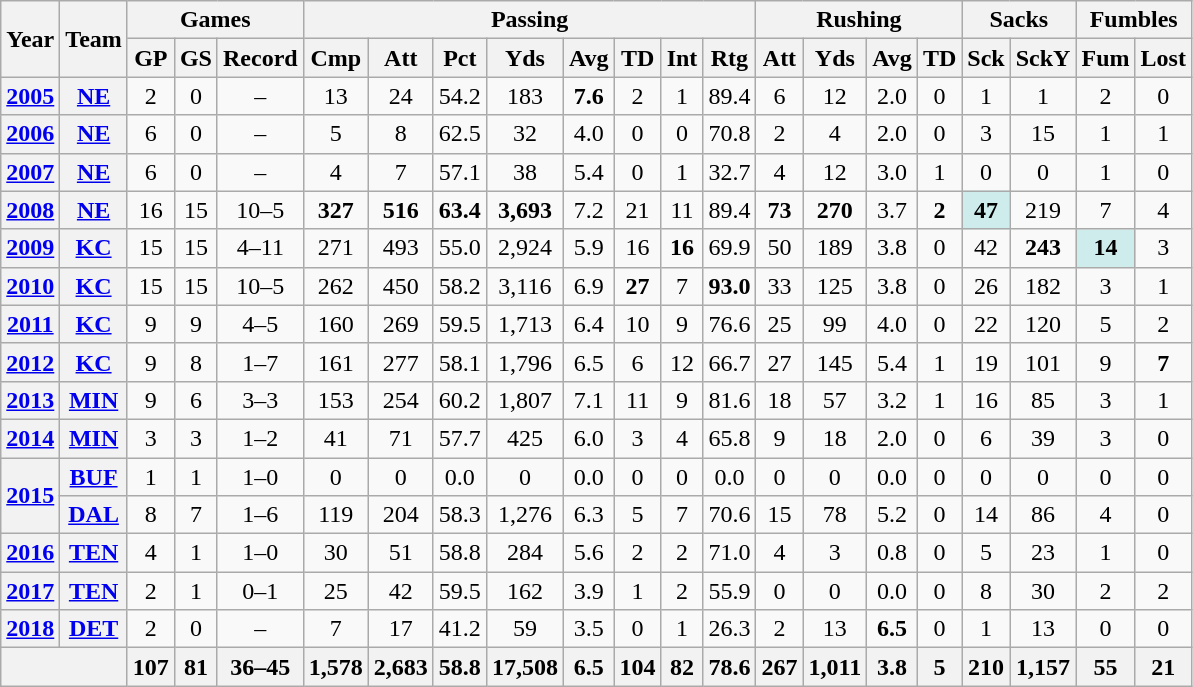<table class=wikitable style="text-align:center;">
<tr>
<th rowspan="2">Year</th>
<th rowspan="2">Team</th>
<th colspan="3">Games</th>
<th colspan="8">Passing</th>
<th colspan="4">Rushing</th>
<th colspan="2">Sacks</th>
<th colspan="2">Fumbles</th>
</tr>
<tr>
<th>GP</th>
<th>GS</th>
<th>Record</th>
<th>Cmp</th>
<th>Att</th>
<th>Pct</th>
<th>Yds</th>
<th>Avg</th>
<th>TD</th>
<th>Int</th>
<th>Rtg</th>
<th>Att</th>
<th>Yds</th>
<th>Avg</th>
<th>TD</th>
<th>Sck</th>
<th>SckY</th>
<th>Fum</th>
<th>Lost</th>
</tr>
<tr>
<th><a href='#'>2005</a></th>
<th><a href='#'>NE</a></th>
<td>2</td>
<td>0</td>
<td>–</td>
<td>13</td>
<td>24</td>
<td>54.2</td>
<td>183</td>
<td><strong>7.6</strong></td>
<td>2</td>
<td>1</td>
<td>89.4</td>
<td>6</td>
<td>12</td>
<td>2.0</td>
<td>0</td>
<td>1</td>
<td>1</td>
<td>2</td>
<td>0</td>
</tr>
<tr>
<th><a href='#'>2006</a></th>
<th><a href='#'>NE</a></th>
<td>6</td>
<td>0</td>
<td>–</td>
<td>5</td>
<td>8</td>
<td>62.5</td>
<td>32</td>
<td>4.0</td>
<td>0</td>
<td>0</td>
<td>70.8</td>
<td>2</td>
<td>4</td>
<td>2.0</td>
<td>0</td>
<td>3</td>
<td>15</td>
<td>1</td>
<td>1</td>
</tr>
<tr>
<th><a href='#'>2007</a></th>
<th><a href='#'>NE</a></th>
<td>6</td>
<td>0</td>
<td>–</td>
<td>4</td>
<td>7</td>
<td>57.1</td>
<td>38</td>
<td>5.4</td>
<td>0</td>
<td>1</td>
<td>32.7</td>
<td>4</td>
<td>12</td>
<td>3.0</td>
<td>1</td>
<td>0</td>
<td>0</td>
<td>1</td>
<td>0</td>
</tr>
<tr>
<th><a href='#'>2008</a></th>
<th><a href='#'>NE</a></th>
<td>16</td>
<td>15</td>
<td>10–5</td>
<td><strong>327</strong></td>
<td><strong>516</strong></td>
<td><strong>63.4</strong></td>
<td><strong>3,693</strong></td>
<td>7.2</td>
<td>21</td>
<td>11</td>
<td>89.4</td>
<td><strong>73</strong></td>
<td><strong>270</strong></td>
<td>3.7</td>
<td><strong>2</strong></td>
<td style="background:#cfecec;"><strong>47</strong></td>
<td>219</td>
<td>7</td>
<td>4</td>
</tr>
<tr>
<th><a href='#'>2009</a></th>
<th><a href='#'>KC</a></th>
<td>15</td>
<td>15</td>
<td>4–11</td>
<td>271</td>
<td>493</td>
<td>55.0</td>
<td>2,924</td>
<td>5.9</td>
<td>16</td>
<td><strong>16</strong></td>
<td>69.9</td>
<td>50</td>
<td>189</td>
<td>3.8</td>
<td>0</td>
<td>42</td>
<td><strong>243</strong></td>
<td style="background:#cfecec;"><strong>14</strong></td>
<td>3</td>
</tr>
<tr>
<th><a href='#'>2010</a></th>
<th><a href='#'>KC</a></th>
<td>15</td>
<td>15</td>
<td>10–5</td>
<td>262</td>
<td>450</td>
<td>58.2</td>
<td>3,116</td>
<td>6.9</td>
<td><strong>27</strong></td>
<td>7</td>
<td><strong>93.0</strong></td>
<td>33</td>
<td>125</td>
<td>3.8</td>
<td>0</td>
<td>26</td>
<td>182</td>
<td>3</td>
<td>1</td>
</tr>
<tr>
<th><a href='#'>2011</a></th>
<th><a href='#'>KC</a></th>
<td>9</td>
<td>9</td>
<td>4–5</td>
<td>160</td>
<td>269</td>
<td>59.5</td>
<td>1,713</td>
<td>6.4</td>
<td>10</td>
<td>9</td>
<td>76.6</td>
<td>25</td>
<td>99</td>
<td>4.0</td>
<td>0</td>
<td>22</td>
<td>120</td>
<td>5</td>
<td>2</td>
</tr>
<tr>
<th><a href='#'>2012</a></th>
<th><a href='#'>KC</a></th>
<td>9</td>
<td>8</td>
<td>1–7</td>
<td>161</td>
<td>277</td>
<td>58.1</td>
<td>1,796</td>
<td>6.5</td>
<td>6</td>
<td>12</td>
<td>66.7</td>
<td>27</td>
<td>145</td>
<td>5.4</td>
<td>1</td>
<td>19</td>
<td>101</td>
<td>9</td>
<td><strong>7</strong></td>
</tr>
<tr>
<th><a href='#'>2013</a></th>
<th><a href='#'>MIN</a></th>
<td>9</td>
<td>6</td>
<td>3–3</td>
<td>153</td>
<td>254</td>
<td>60.2</td>
<td>1,807</td>
<td>7.1</td>
<td>11</td>
<td>9</td>
<td>81.6</td>
<td>18</td>
<td>57</td>
<td>3.2</td>
<td>1</td>
<td>16</td>
<td>85</td>
<td>3</td>
<td>1</td>
</tr>
<tr>
<th><a href='#'>2014</a></th>
<th><a href='#'>MIN</a></th>
<td>3</td>
<td>3</td>
<td>1–2</td>
<td>41</td>
<td>71</td>
<td>57.7</td>
<td>425</td>
<td>6.0</td>
<td>3</td>
<td>4</td>
<td>65.8</td>
<td>9</td>
<td>18</td>
<td>2.0</td>
<td>0</td>
<td>6</td>
<td>39</td>
<td>3</td>
<td>0</td>
</tr>
<tr>
<th rowspan="2"><a href='#'>2015</a></th>
<th><a href='#'>BUF</a></th>
<td>1</td>
<td>1</td>
<td>1–0</td>
<td>0</td>
<td>0</td>
<td>0.0</td>
<td>0</td>
<td>0.0</td>
<td>0</td>
<td>0</td>
<td>0.0</td>
<td>0</td>
<td>0</td>
<td>0.0</td>
<td>0</td>
<td>0</td>
<td>0</td>
<td>0</td>
<td>0</td>
</tr>
<tr>
<th><a href='#'>DAL</a></th>
<td>8</td>
<td>7</td>
<td>1–6</td>
<td>119</td>
<td>204</td>
<td>58.3</td>
<td>1,276</td>
<td>6.3</td>
<td>5</td>
<td>7</td>
<td>70.6</td>
<td>15</td>
<td>78</td>
<td>5.2</td>
<td>0</td>
<td>14</td>
<td>86</td>
<td>4</td>
<td>0</td>
</tr>
<tr>
<th><a href='#'>2016</a></th>
<th><a href='#'>TEN</a></th>
<td>4</td>
<td>1</td>
<td>1–0</td>
<td>30</td>
<td>51</td>
<td>58.8</td>
<td>284</td>
<td>5.6</td>
<td>2</td>
<td>2</td>
<td>71.0</td>
<td>4</td>
<td>3</td>
<td>0.8</td>
<td>0</td>
<td>5</td>
<td>23</td>
<td>1</td>
<td>0</td>
</tr>
<tr>
<th><a href='#'>2017</a></th>
<th><a href='#'>TEN</a></th>
<td>2</td>
<td>1</td>
<td>0–1</td>
<td>25</td>
<td>42</td>
<td>59.5</td>
<td>162</td>
<td>3.9</td>
<td>1</td>
<td>2</td>
<td>55.9</td>
<td>0</td>
<td>0</td>
<td>0.0</td>
<td>0</td>
<td>8</td>
<td>30</td>
<td>2</td>
<td>2</td>
</tr>
<tr>
<th><a href='#'>2018</a></th>
<th><a href='#'>DET</a></th>
<td>2</td>
<td>0</td>
<td>–</td>
<td>7</td>
<td>17</td>
<td>41.2</td>
<td>59</td>
<td>3.5</td>
<td>0</td>
<td>1</td>
<td>26.3</td>
<td>2</td>
<td>13</td>
<td><strong>6.5</strong></td>
<td>0</td>
<td>1</td>
<td>13</td>
<td>0</td>
<td>0</td>
</tr>
<tr>
<th colspan="2"></th>
<th>107</th>
<th>81</th>
<th>36–45</th>
<th>1,578</th>
<th>2,683</th>
<th>58.8</th>
<th>17,508</th>
<th>6.5</th>
<th>104</th>
<th>82</th>
<th>78.6</th>
<th>267</th>
<th>1,011</th>
<th>3.8</th>
<th>5</th>
<th>210</th>
<th>1,157</th>
<th>55</th>
<th>21</th>
</tr>
</table>
